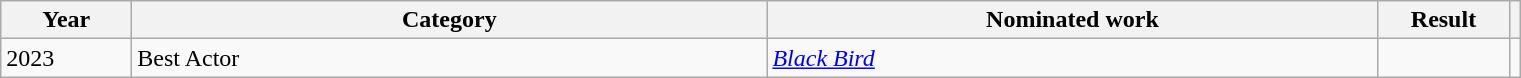<table class=wikitable>
<tr>
<th scope="col" style="width:5em;">Year</th>
<th scope="col" style="width:26em;">Category</th>
<th scope="col" style="width:25em;">Nominated work</th>
<th scope="col" style="width:5em;">Result</th>
<th></th>
</tr>
<tr>
<td>2023</td>
<td>Best Actor</td>
<td><em><a href='#'>Black Bird</a></em></td>
<td></td>
<td align="center"></td>
</tr>
</table>
